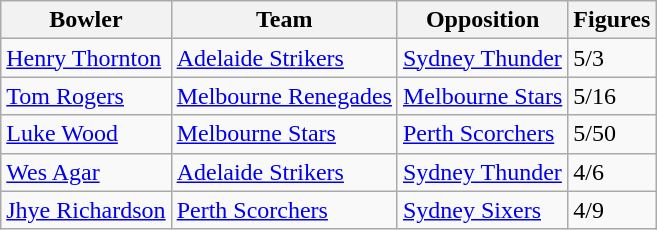<table class="wikitable">
<tr>
<th>Bowler</th>
<th>Team</th>
<th>Opposition</th>
<th>Figures</th>
</tr>
<tr>
<td><a href='#'>Henry Thornton</a></td>
<td><a href='#'>Adelaide Strikers</a></td>
<td><a href='#'>Sydney Thunder</a></td>
<td>5/3</td>
</tr>
<tr>
<td><a href='#'>Tom Rogers</a></td>
<td><a href='#'>Melbourne Renegades</a></td>
<td><a href='#'>Melbourne Stars</a></td>
<td>5/16</td>
</tr>
<tr>
<td><a href='#'>Luke Wood</a></td>
<td><a href='#'>Melbourne Stars</a></td>
<td><a href='#'>Perth Scorchers</a></td>
<td>5/50</td>
</tr>
<tr>
<td><a href='#'>Wes Agar</a></td>
<td><a href='#'>Adelaide Strikers</a></td>
<td><a href='#'>Sydney Thunder</a></td>
<td>4/6</td>
</tr>
<tr>
<td><a href='#'>Jhye Richardson</a></td>
<td><a href='#'>Perth Scorchers</a></td>
<td><a href='#'>Sydney Sixers</a></td>
<td>4/9</td>
</tr>
</table>
